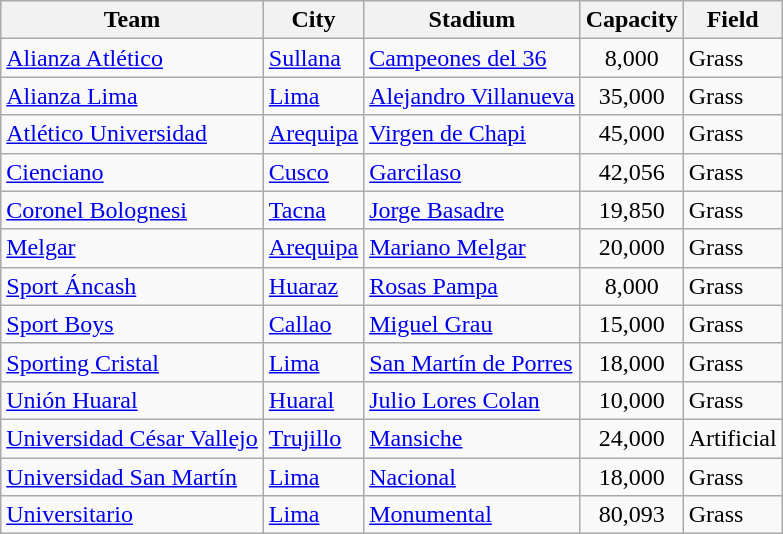<table class="wikitable sortable">
<tr>
<th>Team</th>
<th>City</th>
<th>Stadium</th>
<th>Capacity</th>
<th>Field</th>
</tr>
<tr>
<td><a href='#'>Alianza Atlético</a></td>
<td><a href='#'>Sullana</a></td>
<td><a href='#'>Campeones del 36</a></td>
<td align="center">8,000</td>
<td>Grass</td>
</tr>
<tr>
<td><a href='#'>Alianza Lima</a></td>
<td><a href='#'>Lima</a></td>
<td><a href='#'>Alejandro Villanueva</a></td>
<td align="center">35,000</td>
<td>Grass</td>
</tr>
<tr>
<td><a href='#'>Atlético Universidad</a></td>
<td><a href='#'>Arequipa</a></td>
<td><a href='#'>Virgen de Chapi</a></td>
<td align="center">45,000</td>
<td>Grass</td>
</tr>
<tr>
<td><a href='#'>Cienciano</a></td>
<td><a href='#'>Cusco</a></td>
<td><a href='#'>Garcilaso</a></td>
<td align="center">42,056</td>
<td>Grass</td>
</tr>
<tr>
<td><a href='#'>Coronel Bolognesi</a></td>
<td><a href='#'>Tacna</a></td>
<td><a href='#'>Jorge Basadre</a></td>
<td align="center">19,850</td>
<td>Grass</td>
</tr>
<tr>
<td><a href='#'>Melgar</a></td>
<td><a href='#'>Arequipa</a></td>
<td><a href='#'>Mariano Melgar</a></td>
<td align="center">20,000</td>
<td>Grass</td>
</tr>
<tr>
<td><a href='#'>Sport Áncash</a></td>
<td><a href='#'>Huaraz</a></td>
<td><a href='#'>Rosas Pampa</a></td>
<td align="center">8,000</td>
<td>Grass</td>
</tr>
<tr>
<td><a href='#'>Sport Boys</a></td>
<td><a href='#'>Callao</a></td>
<td><a href='#'>Miguel Grau</a></td>
<td align="center">15,000</td>
<td>Grass</td>
</tr>
<tr>
<td><a href='#'>Sporting Cristal</a></td>
<td><a href='#'>Lima</a></td>
<td><a href='#'>San Martín de Porres</a></td>
<td align="center">18,000</td>
<td>Grass</td>
</tr>
<tr>
<td><a href='#'>Unión Huaral</a></td>
<td><a href='#'>Huaral</a></td>
<td><a href='#'>Julio Lores Colan</a></td>
<td align="center">10,000</td>
<td>Grass</td>
</tr>
<tr>
<td><a href='#'>Universidad César Vallejo</a></td>
<td><a href='#'>Trujillo</a></td>
<td><a href='#'>Mansiche</a></td>
<td align="center">24,000</td>
<td>Artificial</td>
</tr>
<tr>
<td><a href='#'>Universidad San Martín</a></td>
<td><a href='#'>Lima</a></td>
<td><a href='#'>Nacional</a></td>
<td align="center">18,000</td>
<td>Grass</td>
</tr>
<tr>
<td><a href='#'>Universitario</a></td>
<td><a href='#'>Lima</a></td>
<td><a href='#'>Monumental</a></td>
<td align="center">80,093</td>
<td>Grass</td>
</tr>
</table>
